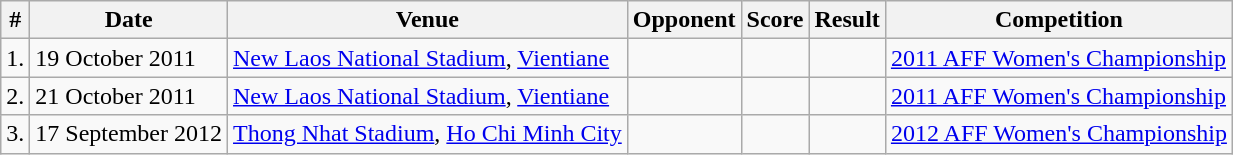<table class="wikitable">
<tr>
<th>#</th>
<th>Date</th>
<th>Venue</th>
<th>Opponent</th>
<th>Score</th>
<th>Result</th>
<th>Competition</th>
</tr>
<tr>
<td>1.</td>
<td>19 October 2011</td>
<td><a href='#'>New Laos National Stadium</a>, <a href='#'>Vientiane</a></td>
<td></td>
<td></td>
<td></td>
<td><a href='#'>2011 AFF Women's Championship</a></td>
</tr>
<tr>
<td>2.</td>
<td>21 October 2011</td>
<td><a href='#'>New Laos National Stadium</a>, <a href='#'>Vientiane</a></td>
<td></td>
<td></td>
<td></td>
<td><a href='#'>2011 AFF Women's Championship</a></td>
</tr>
<tr>
<td>3.</td>
<td>17 September 2012</td>
<td><a href='#'>Thong Nhat Stadium</a>, <a href='#'>Ho Chi Minh City</a></td>
<td></td>
<td></td>
<td></td>
<td><a href='#'>2012 AFF Women's Championship</a></td>
</tr>
</table>
